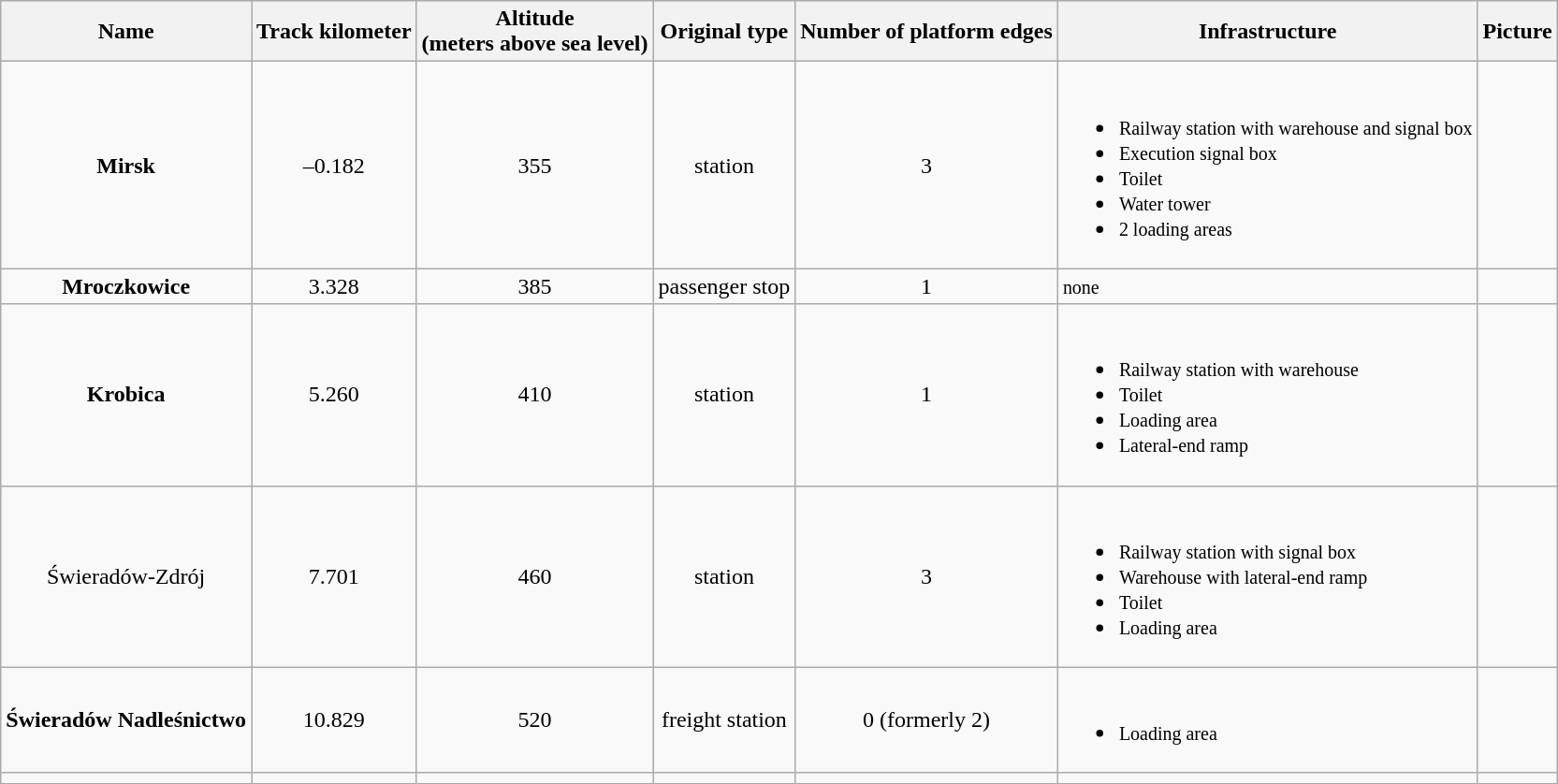<table class="wikitable" style="text-align:center">
<tr>
<th>Name</th>
<th>Track kilometer</th>
<th>Altitude<br>(meters above sea level)</th>
<th>Original type</th>
<th>Number of platform edges</th>
<th>Infrastructure</th>
<th>Picture</th>
</tr>
<tr>
<td><strong>Mirsk</strong></td>
<td>–0.182</td>
<td>355</td>
<td>station</td>
<td>3</td>
<td style="text-align:left"><br><ul><li><small>Railway station with warehouse and signal box</small></li><li><small>Execution signal box</small></li><li><small>Toilet</small></li><li><small>Water tower</small></li><li><small>2 loading areas</small></li></ul></td>
<td></td>
</tr>
<tr>
<td><strong>Mroczkowice</strong></td>
<td>3.328</td>
<td>385</td>
<td>passenger stop</td>
<td>1</td>
<td style="text-align:left"><small>none</small></td>
<td></td>
</tr>
<tr>
<td><strong>Krobica</strong></td>
<td>5.260</td>
<td>410</td>
<td>station</td>
<td>1</td>
<td style="text-align:left"><br><ul><li><small>Railway station with warehouse</small></li><li><small>Toilet</small></li><li><small>Loading area</small></li><li><small>Lateral-end ramp</small></li></ul></td>
<td></td>
</tr>
<tr>
<td>Świeradów-Zdrój</td>
<td>7.701</td>
<td>460</td>
<td>station</td>
<td>3</td>
<td style="text-align:left"><br><ul><li><small>Railway station with signal box</small></li><li><small>Warehouse with lateral-end ramp</small></li><li><small>Toilet</small></li><li><small>Loading area</small></li></ul></td>
<td></td>
</tr>
<tr>
<td><strong>Świeradów</strong> <strong>Nadleśnictwo</strong></td>
<td>10.829</td>
<td>520</td>
<td>freight station</td>
<td>0 (formerly 2)</td>
<td style="text-align:left"><br><ul><li><small>Loading area</small></li></ul></td>
<td></td>
</tr>
<tr>
<td></td>
<td></td>
<td></td>
<td></td>
<td></td>
<td></td>
<td></td>
</tr>
</table>
